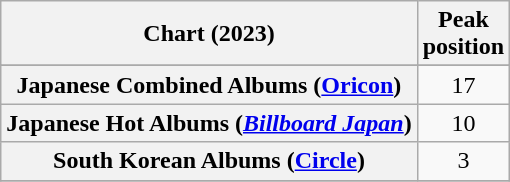<table class="wikitable sortable plainrowheaders" style="text-align:center;">
<tr>
<th scope="col">Chart (2023)</th>
<th scope="col">Peak<br>position</th>
</tr>
<tr>
</tr>
<tr>
<th scope="row">Japanese Combined Albums (<a href='#'>Oricon</a>)</th>
<td>17</td>
</tr>
<tr>
<th scope="row">Japanese Hot Albums (<em><a href='#'>Billboard Japan</a></em>)</th>
<td>10</td>
</tr>
<tr>
<th scope="row">South Korean Albums (<a href='#'>Circle</a>)</th>
<td>3</td>
</tr>
<tr>
</tr>
</table>
